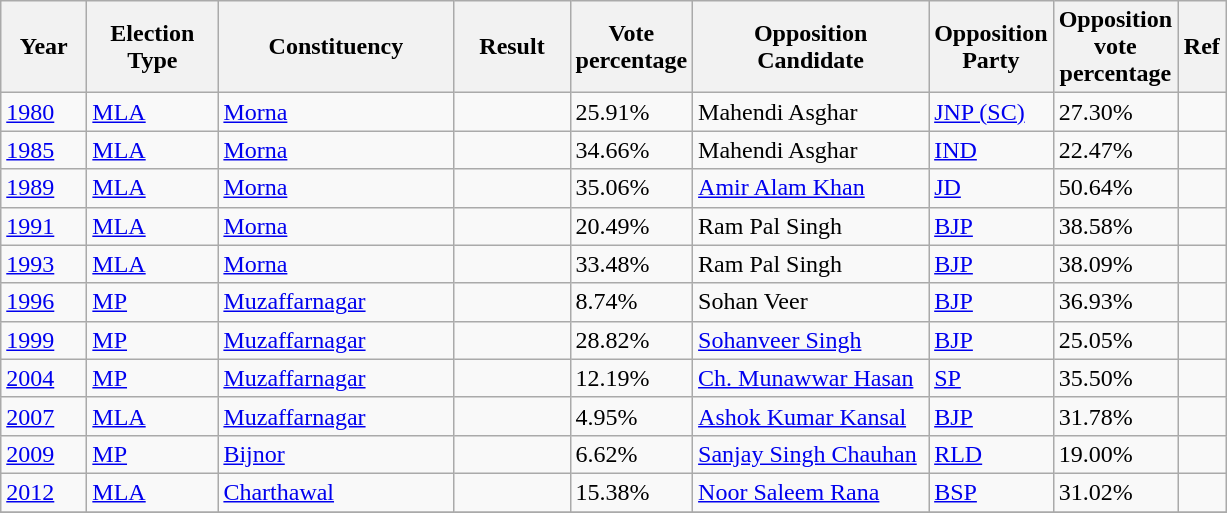<table class="sortable wikitable">
<tr>
<th width=50>Year</th>
<th width=80>Election Type</th>
<th width=150>Constituency</th>
<th width=70>Result</th>
<th width=70>Vote percentage</th>
<th width=150>Opposition Candidate</th>
<th width=70>Opposition Party</th>
<th width=70>Opposition vote percentage</th>
<th width=25>Ref</th>
</tr>
<tr>
<td><a href='#'>1980</a></td>
<td><a href='#'>MLA</a></td>
<td><a href='#'>Morna</a></td>
<td></td>
<td>25.91%</td>
<td>Mahendi Asghar</td>
<td><a href='#'>JNP (SC)</a></td>
<td>27.30%</td>
<td></td>
</tr>
<tr>
<td><a href='#'>1985</a></td>
<td><a href='#'>MLA</a></td>
<td><a href='#'>Morna</a></td>
<td></td>
<td>34.66%</td>
<td>Mahendi Asghar</td>
<td><a href='#'>IND</a></td>
<td>22.47%</td>
<td></td>
</tr>
<tr>
<td><a href='#'>1989</a></td>
<td><a href='#'>MLA</a></td>
<td><a href='#'>Morna</a></td>
<td></td>
<td>35.06%</td>
<td><a href='#'>Amir Alam Khan</a></td>
<td><a href='#'>JD</a></td>
<td>50.64%</td>
<td></td>
</tr>
<tr>
<td><a href='#'>1991</a></td>
<td><a href='#'>MLA</a></td>
<td><a href='#'>Morna</a></td>
<td></td>
<td>20.49%</td>
<td>Ram Pal Singh</td>
<td><a href='#'>BJP</a></td>
<td>38.58%</td>
<td></td>
</tr>
<tr>
<td><a href='#'>1993</a></td>
<td><a href='#'>MLA</a></td>
<td><a href='#'>Morna</a></td>
<td></td>
<td>33.48%</td>
<td>Ram Pal Singh</td>
<td><a href='#'>BJP</a></td>
<td>38.09%</td>
<td></td>
</tr>
<tr>
<td><a href='#'>1996</a></td>
<td><a href='#'>MP</a></td>
<td><a href='#'>Muzaffarnagar</a></td>
<td></td>
<td>8.74%</td>
<td>Sohan Veer</td>
<td><a href='#'>BJP</a></td>
<td>36.93%</td>
<td></td>
</tr>
<tr>
<td><a href='#'>1999</a></td>
<td><a href='#'>MP</a></td>
<td><a href='#'>Muzaffarnagar</a></td>
<td></td>
<td>28.82%</td>
<td><a href='#'>Sohanveer Singh</a></td>
<td><a href='#'>BJP</a></td>
<td>25.05%</td>
<td></td>
</tr>
<tr>
<td><a href='#'>2004</a></td>
<td><a href='#'>MP</a></td>
<td><a href='#'>Muzaffarnagar</a></td>
<td></td>
<td>12.19%</td>
<td><a href='#'>Ch. Munawwar Hasan</a></td>
<td><a href='#'>SP</a></td>
<td>35.50%</td>
<td></td>
</tr>
<tr>
<td><a href='#'>2007</a></td>
<td><a href='#'>MLA</a></td>
<td><a href='#'>Muzaffarnagar</a></td>
<td></td>
<td>4.95%</td>
<td><a href='#'>Ashok Kumar Kansal</a></td>
<td><a href='#'>BJP</a></td>
<td>31.78%</td>
<td></td>
</tr>
<tr>
<td><a href='#'>2009</a></td>
<td><a href='#'>MP</a></td>
<td><a href='#'>Bijnor</a></td>
<td></td>
<td>6.62%</td>
<td><a href='#'>Sanjay Singh Chauhan</a></td>
<td><a href='#'>RLD</a></td>
<td>19.00%</td>
<td></td>
</tr>
<tr>
<td><a href='#'>2012</a></td>
<td><a href='#'>MLA</a></td>
<td><a href='#'>Charthawal</a></td>
<td></td>
<td>15.38%</td>
<td><a href='#'>Noor Saleem Rana</a></td>
<td><a href='#'>BSP</a></td>
<td>31.02%</td>
<td></td>
</tr>
<tr>
</tr>
</table>
